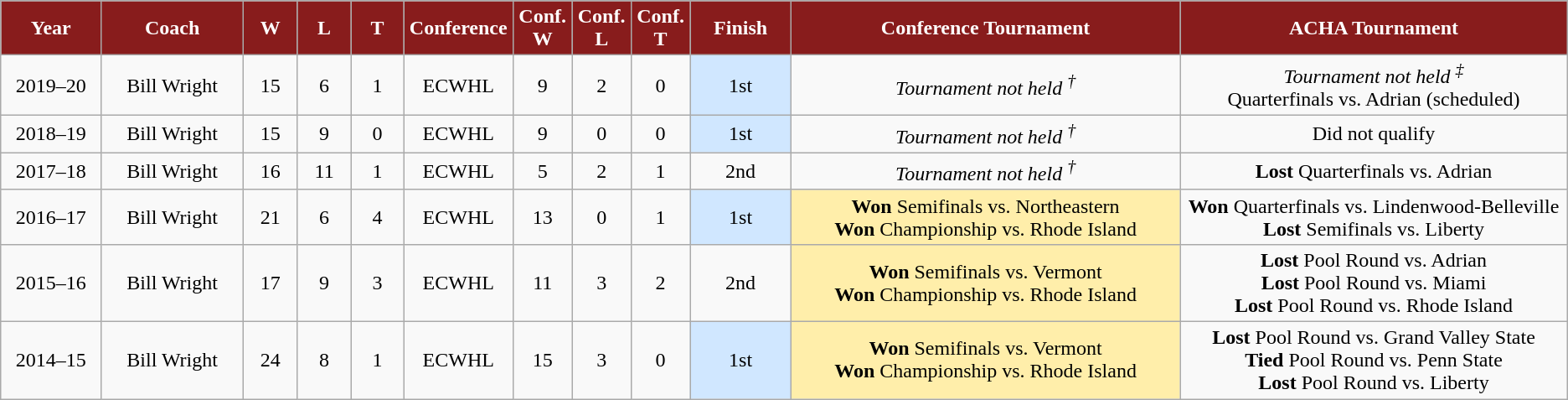<table class="wikitable">
<tr align="center"  style="background:#881c1c;color:#ffffff;">
<td ! scope="col" width="80px"><strong>Year</strong></td>
<td ! scope="col" width="120px"><strong>Coach</strong></td>
<td ! scope="col" width="40px"><strong>W</strong></td>
<td ! scope="col" width="40px"><strong>L</strong></td>
<td ! scope="col" width="40px"><strong>T</strong></td>
<td ! scope="col" width="80px"><strong>Conference</strong></td>
<td ! scope="col" width="40px"><strong>Conf. <br> W </strong></td>
<td ! scope="col" width="40px"><strong>Conf. <br> L</strong></td>
<td ! scope="col" width="40px"><strong>Conf. <br> T</strong></td>
<td ! scope="col" width="80px"><strong>Finish</strong></td>
<td ! scope="col" width="350px"><strong>Conference Tournament</strong></td>
<td ! scope="col" width="350px"><strong>ACHA Tournament</strong></td>
</tr>
<tr align="center" bgcolor="">
<td>2019–20</td>
<td>Bill Wright</td>
<td>15</td>
<td>6</td>
<td>1</td>
<td>ECWHL</td>
<td>9</td>
<td>2</td>
<td>0</td>
<td bgcolor="#d0e7ff">1st</td>
<td><em>Tournament not held <sup>†</sup></em></td>
<td><em>Tournament not held <sup>‡</sup></em><br>Quarterfinals vs. Adrian (scheduled)</td>
</tr>
<tr align="center" bgcolor="">
<td>2018–19</td>
<td>Bill Wright</td>
<td>15</td>
<td>9</td>
<td>0</td>
<td>ECWHL</td>
<td>9</td>
<td>0</td>
<td>0</td>
<td bgcolor="#d0e7ff">1st</td>
<td><em>Tournament not held <sup>†</sup></em></td>
<td>Did not qualify</td>
</tr>
<tr align="center" bgcolor="">
<td>2017–18</td>
<td>Bill Wright</td>
<td>16</td>
<td>11</td>
<td>1</td>
<td>ECWHL</td>
<td>5</td>
<td>2</td>
<td>1</td>
<td>2nd</td>
<td><em>Tournament not held <sup>†</sup></em></td>
<td><strong>Lost</strong> Quarterfinals vs. Adrian </td>
</tr>
<tr align="center" bgcolor="">
<td>2016–17</td>
<td>Bill Wright</td>
<td>21</td>
<td>6</td>
<td>4</td>
<td>ECWHL</td>
<td>13</td>
<td>0</td>
<td>1</td>
<td bgcolor="#d0e7ff">1st</td>
<td bgcolor="#ffeeaa"><strong>Won</strong> Semifinals vs. Northeastern  <br> <strong>Won</strong> Championship vs. Rhode Island </td>
<td><strong>Won</strong> Quarterfinals vs. Lindenwood-Belleville  <br> <strong>Lost</strong> Semifinals vs. Liberty </td>
</tr>
<tr align="center" bgcolor="">
<td>2015–16</td>
<td>Bill Wright</td>
<td>17</td>
<td>9</td>
<td>3</td>
<td>ECWHL</td>
<td>11</td>
<td>3</td>
<td>2</td>
<td>2nd</td>
<td bgcolor="#ffeeaa"><strong>Won</strong> Semifinals vs. Vermont  <br> <strong>Won</strong> Championship vs. Rhode Island </td>
<td><strong>Lost</strong> Pool Round vs. Adrian  <br> <strong>Lost</strong> Pool Round vs. Miami  <br> <strong>Lost</strong> Pool Round vs. Rhode Island </td>
</tr>
<tr align="center" bgcolor="">
<td>2014–15</td>
<td>Bill Wright</td>
<td>24</td>
<td>8</td>
<td>1</td>
<td>ECWHL</td>
<td>15</td>
<td>3</td>
<td>0</td>
<td bgcolor="#d0e7ff">1st</td>
<td bgcolor="#ffeeaa"><strong>Won</strong> Semifinals vs. Vermont  <br> <strong>Won</strong> Championship vs. Rhode Island </td>
<td><strong>Lost</strong> Pool Round vs. Grand Valley State  <br> <strong>Tied</strong> Pool Round vs. Penn State  <br> <strong>Lost</strong> Pool Round vs. Liberty </td>
</tr>
</table>
